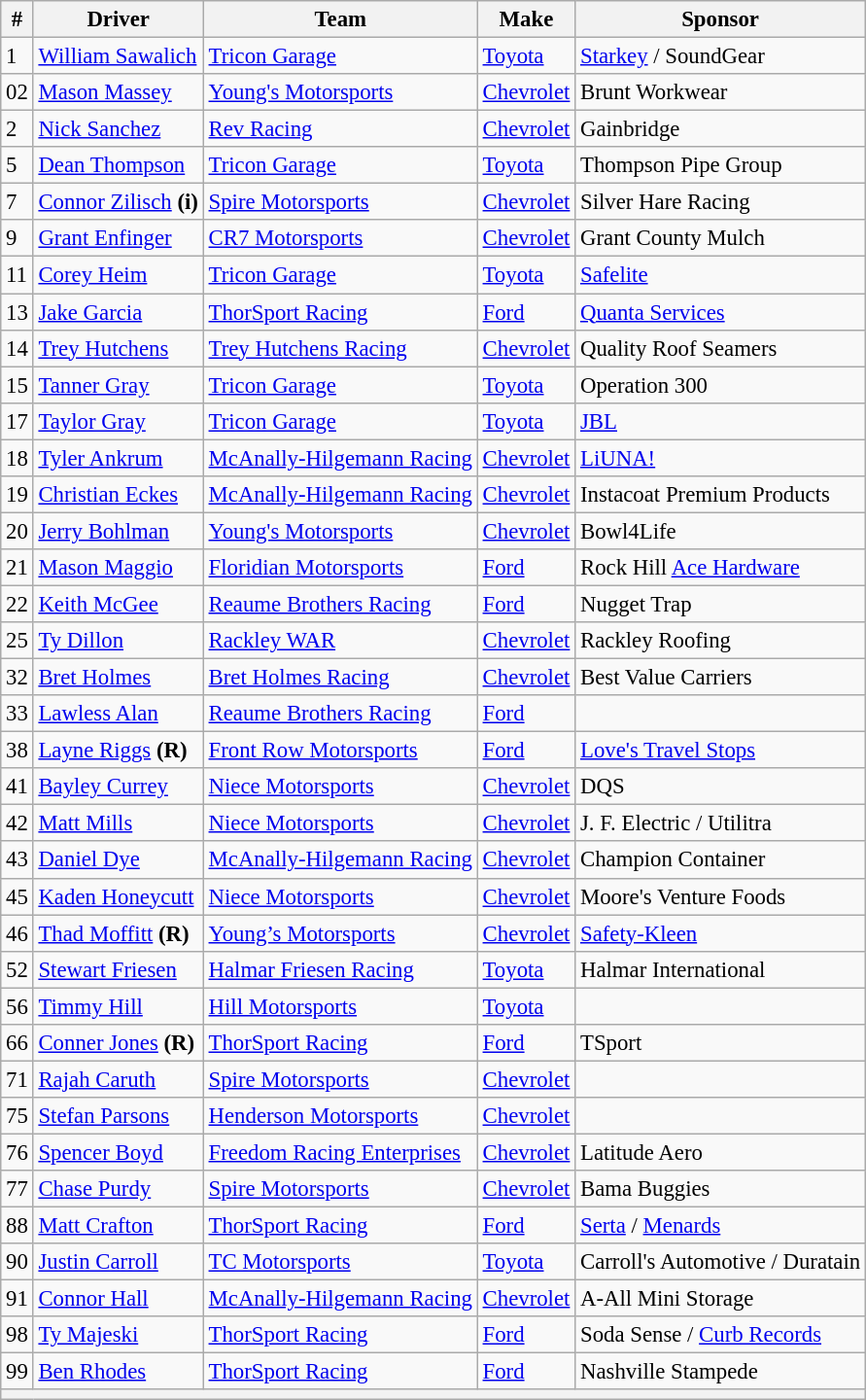<table class="wikitable" style="font-size: 95%;">
<tr>
<th>#</th>
<th>Driver</th>
<th>Team</th>
<th>Make</th>
<th>Sponsor</th>
</tr>
<tr>
<td>1</td>
<td><a href='#'>William Sawalich</a></td>
<td><a href='#'>Tricon Garage</a></td>
<td><a href='#'>Toyota</a></td>
<td><a href='#'>Starkey</a> / SoundGear</td>
</tr>
<tr>
<td>02</td>
<td><a href='#'>Mason Massey</a></td>
<td><a href='#'>Young's Motorsports</a></td>
<td><a href='#'>Chevrolet</a></td>
<td>Brunt Workwear</td>
</tr>
<tr>
<td>2</td>
<td><a href='#'>Nick Sanchez</a></td>
<td><a href='#'>Rev Racing</a></td>
<td><a href='#'>Chevrolet</a></td>
<td>Gainbridge</td>
</tr>
<tr>
<td>5</td>
<td><a href='#'>Dean Thompson</a></td>
<td><a href='#'>Tricon Garage</a></td>
<td><a href='#'>Toyota</a></td>
<td>Thompson Pipe Group</td>
</tr>
<tr>
<td>7</td>
<td><a href='#'>Connor Zilisch</a> <strong>(i)</strong></td>
<td><a href='#'>Spire Motorsports</a></td>
<td><a href='#'>Chevrolet</a></td>
<td>Silver Hare Racing</td>
</tr>
<tr>
<td>9</td>
<td><a href='#'>Grant Enfinger</a></td>
<td><a href='#'>CR7 Motorsports</a></td>
<td><a href='#'>Chevrolet</a></td>
<td>Grant County Mulch</td>
</tr>
<tr>
<td>11</td>
<td><a href='#'>Corey Heim</a></td>
<td><a href='#'>Tricon Garage</a></td>
<td><a href='#'>Toyota</a></td>
<td><a href='#'>Safelite</a></td>
</tr>
<tr>
<td>13</td>
<td><a href='#'>Jake Garcia</a></td>
<td><a href='#'>ThorSport Racing</a></td>
<td><a href='#'>Ford</a></td>
<td><a href='#'>Quanta Services</a></td>
</tr>
<tr>
<td>14</td>
<td><a href='#'>Trey Hutchens</a></td>
<td><a href='#'>Trey Hutchens Racing</a></td>
<td><a href='#'>Chevrolet</a></td>
<td>Quality Roof Seamers</td>
</tr>
<tr>
<td>15</td>
<td><a href='#'>Tanner Gray</a></td>
<td><a href='#'>Tricon Garage</a></td>
<td><a href='#'>Toyota</a></td>
<td>Operation 300</td>
</tr>
<tr>
<td>17</td>
<td><a href='#'>Taylor Gray</a></td>
<td><a href='#'>Tricon Garage</a></td>
<td><a href='#'>Toyota</a></td>
<td><a href='#'>JBL</a></td>
</tr>
<tr>
<td>18</td>
<td><a href='#'>Tyler Ankrum</a></td>
<td><a href='#'>McAnally-Hilgemann Racing</a></td>
<td><a href='#'>Chevrolet</a></td>
<td><a href='#'>LiUNA!</a></td>
</tr>
<tr>
<td>19</td>
<td><a href='#'>Christian Eckes</a></td>
<td><a href='#'>McAnally-Hilgemann Racing</a></td>
<td><a href='#'>Chevrolet</a></td>
<td>Instacoat Premium Products</td>
</tr>
<tr>
<td>20</td>
<td><a href='#'>Jerry Bohlman</a></td>
<td><a href='#'>Young's Motorsports</a></td>
<td><a href='#'>Chevrolet</a></td>
<td>Bowl4Life</td>
</tr>
<tr>
<td>21</td>
<td><a href='#'>Mason Maggio</a></td>
<td><a href='#'>Floridian Motorsports</a></td>
<td><a href='#'>Ford</a></td>
<td>Rock Hill <a href='#'>Ace Hardware</a></td>
</tr>
<tr>
<td>22</td>
<td><a href='#'>Keith McGee</a></td>
<td><a href='#'>Reaume Brothers Racing</a></td>
<td><a href='#'>Ford</a></td>
<td>Nugget Trap</td>
</tr>
<tr>
<td>25</td>
<td><a href='#'>Ty Dillon</a></td>
<td><a href='#'>Rackley WAR</a></td>
<td><a href='#'>Chevrolet</a></td>
<td>Rackley Roofing</td>
</tr>
<tr>
<td>32</td>
<td><a href='#'>Bret Holmes</a></td>
<td><a href='#'>Bret Holmes Racing</a></td>
<td><a href='#'>Chevrolet</a></td>
<td>Best Value Carriers</td>
</tr>
<tr>
<td>33</td>
<td><a href='#'>Lawless Alan</a></td>
<td><a href='#'>Reaume Brothers Racing</a></td>
<td><a href='#'>Ford</a></td>
<td></td>
</tr>
<tr>
<td>38</td>
<td><a href='#'>Layne Riggs</a> <strong>(R)</strong></td>
<td><a href='#'>Front Row Motorsports</a></td>
<td><a href='#'>Ford</a></td>
<td><a href='#'>Love's Travel Stops</a></td>
</tr>
<tr>
<td>41</td>
<td><a href='#'>Bayley Currey</a></td>
<td><a href='#'>Niece Motorsports</a></td>
<td><a href='#'>Chevrolet</a></td>
<td>DQS</td>
</tr>
<tr>
<td>42</td>
<td><a href='#'>Matt Mills</a></td>
<td><a href='#'>Niece Motorsports</a></td>
<td><a href='#'>Chevrolet</a></td>
<td>J. F. Electric / Utilitra</td>
</tr>
<tr>
<td>43</td>
<td><a href='#'>Daniel Dye</a></td>
<td><a href='#'>McAnally-Hilgemann Racing</a></td>
<td><a href='#'>Chevrolet</a></td>
<td>Champion Container</td>
</tr>
<tr>
<td>45</td>
<td><a href='#'>Kaden Honeycutt</a></td>
<td><a href='#'>Niece Motorsports</a></td>
<td><a href='#'>Chevrolet</a></td>
<td>Moore's Venture Foods</td>
</tr>
<tr>
<td>46</td>
<td><a href='#'>Thad Moffitt</a> <strong>(R)</strong></td>
<td><a href='#'>Young’s Motorsports</a></td>
<td><a href='#'>Chevrolet</a></td>
<td><a href='#'>Safety-Kleen</a></td>
</tr>
<tr>
<td>52</td>
<td><a href='#'>Stewart Friesen</a></td>
<td><a href='#'>Halmar Friesen Racing</a></td>
<td><a href='#'>Toyota</a></td>
<td>Halmar International</td>
</tr>
<tr>
<td>56</td>
<td><a href='#'>Timmy Hill</a></td>
<td><a href='#'>Hill Motorsports</a></td>
<td><a href='#'>Toyota</a></td>
<td></td>
</tr>
<tr>
<td>66</td>
<td nowrap><a href='#'>Conner Jones</a> <strong>(R)</strong></td>
<td><a href='#'>ThorSport Racing</a></td>
<td><a href='#'>Ford</a></td>
<td>TSport</td>
</tr>
<tr>
<td>71</td>
<td><a href='#'>Rajah Caruth</a></td>
<td><a href='#'>Spire Motorsports</a></td>
<td><a href='#'>Chevrolet</a></td>
<td></td>
</tr>
<tr>
<td>75</td>
<td><a href='#'>Stefan Parsons</a></td>
<td><a href='#'>Henderson Motorsports</a></td>
<td><a href='#'>Chevrolet</a></td>
<td></td>
</tr>
<tr>
<td>76</td>
<td><a href='#'>Spencer Boyd</a></td>
<td nowrap><a href='#'>Freedom Racing Enterprises</a></td>
<td><a href='#'>Chevrolet</a></td>
<td>Latitude Aero</td>
</tr>
<tr>
<td>77</td>
<td><a href='#'>Chase Purdy</a></td>
<td><a href='#'>Spire Motorsports</a></td>
<td><a href='#'>Chevrolet</a></td>
<td>Bama Buggies</td>
</tr>
<tr>
<td>88</td>
<td><a href='#'>Matt Crafton</a></td>
<td><a href='#'>ThorSport Racing</a></td>
<td><a href='#'>Ford</a></td>
<td nowrap><a href='#'>Serta</a> / <a href='#'>Menards</a></td>
</tr>
<tr>
<td>90</td>
<td><a href='#'>Justin Carroll</a></td>
<td><a href='#'>TC Motorsports</a></td>
<td><a href='#'>Toyota</a></td>
<td nowrap>Carroll's Automotive / Duratain</td>
</tr>
<tr>
<td>91</td>
<td><a href='#'>Connor Hall</a></td>
<td><a href='#'>McAnally-Hilgemann Racing</a></td>
<td><a href='#'>Chevrolet</a></td>
<td>A-All Mini Storage</td>
</tr>
<tr>
<td>98</td>
<td><a href='#'>Ty Majeski</a></td>
<td><a href='#'>ThorSport Racing</a></td>
<td><a href='#'>Ford</a></td>
<td>Soda Sense / <a href='#'>Curb Records</a></td>
</tr>
<tr>
<td>99</td>
<td><a href='#'>Ben Rhodes</a></td>
<td><a href='#'>ThorSport Racing</a></td>
<td><a href='#'>Ford</a></td>
<td>Nashville Stampede</td>
</tr>
<tr>
<th colspan="5"></th>
</tr>
</table>
